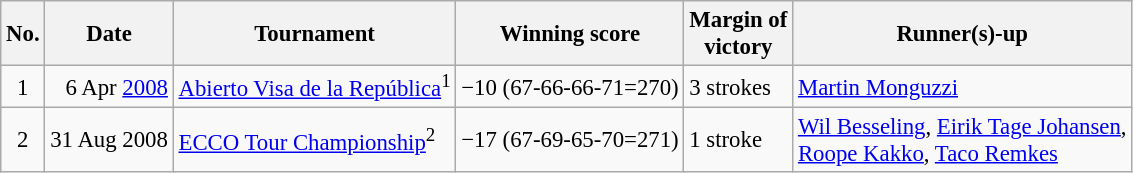<table class="wikitable" style="font-size:95%;">
<tr>
<th>No.</th>
<th>Date</th>
<th>Tournament</th>
<th>Winning score</th>
<th>Margin of<br>victory</th>
<th>Runner(s)-up</th>
</tr>
<tr>
<td align=center>1</td>
<td align=right>6 Apr <a href='#'>2008</a></td>
<td><a href='#'>Abierto Visa de la República</a><sup>1</sup></td>
<td>−10 (67-66-66-71=270)</td>
<td>3 strokes</td>
<td> <a href='#'>Martin Monguzzi</a></td>
</tr>
<tr>
<td align=center>2</td>
<td align=right>31 Aug 2008</td>
<td><a href='#'>ECCO Tour Championship</a><sup>2</sup></td>
<td>−17 (67-69-65-70=271)</td>
<td>1 stroke</td>
<td> <a href='#'>Wil Besseling</a>,  <a href='#'>Eirik Tage Johansen</a>,<br> <a href='#'>Roope Kakko</a>,  <a href='#'>Taco Remkes</a></td>
</tr>
</table>
